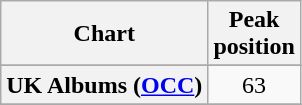<table class="wikitable plainrowheaders sortable" style="text-align:center;" border="1">
<tr>
<th scope="col">Chart</th>
<th scope="col">Peak<br>position</th>
</tr>
<tr>
</tr>
<tr>
<th scope="row">UK Albums (<a href='#'>OCC</a>)</th>
<td>63</td>
</tr>
<tr>
</tr>
</table>
